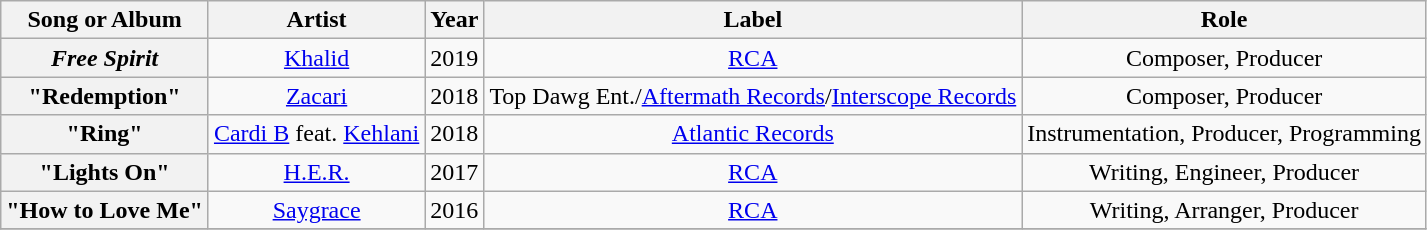<table class="wikitable plainrowheaders" style="text-align:center;">
<tr>
<th scope="col">Song or Album</th>
<th scope="col">Artist</th>
<th scope="col">Year</th>
<th scope="col">Label</th>
<th scope="col">Role</th>
</tr>
<tr>
<th scope="row"><em>Free Spirit</em></th>
<td><a href='#'>Khalid</a></td>
<td>2019</td>
<td><a href='#'>RCA</a></td>
<td>Composer, Producer</td>
</tr>
<tr>
<th scope="row">"Redemption"</th>
<td><a href='#'>Zacari</a></td>
<td>2018</td>
<td>Top Dawg Ent./<a href='#'>Aftermath Records</a>/<a href='#'>Interscope Records</a></td>
<td>Composer, Producer</td>
</tr>
<tr>
<th scope="row">"Ring"</th>
<td><a href='#'>Cardi B</a> feat. <a href='#'>Kehlani</a></td>
<td>2018</td>
<td><a href='#'>Atlantic Records</a></td>
<td>Instrumentation, Producer, Programming</td>
</tr>
<tr>
<th scope="row">"Lights On"</th>
<td><a href='#'>H.E.R.</a></td>
<td>2017</td>
<td><a href='#'>RCA</a></td>
<td>Writing, Engineer, Producer</td>
</tr>
<tr>
<th scope="row">"How to Love Me"</th>
<td><a href='#'>Saygrace</a></td>
<td>2016</td>
<td><a href='#'>RCA</a></td>
<td>Writing, Arranger, Producer</td>
</tr>
<tr>
</tr>
</table>
